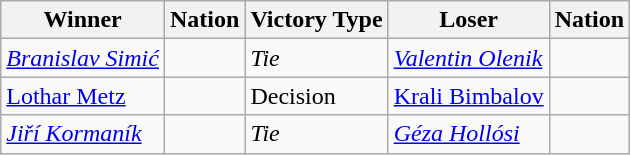<table class="wikitable sortable" style="text-align:left;">
<tr>
<th>Winner</th>
<th>Nation</th>
<th>Victory Type</th>
<th>Loser</th>
<th>Nation</th>
</tr>
<tr style="font-style: italic">
<td><a href='#'>Branislav Simić</a></td>
<td></td>
<td>Tie</td>
<td><a href='#'>Valentin Olenik</a></td>
<td></td>
</tr>
<tr>
<td><a href='#'>Lothar Metz</a></td>
<td></td>
<td>Decision</td>
<td><a href='#'>Krali Bimbalov</a></td>
<td></td>
</tr>
<tr style="font-style: italic">
<td><a href='#'>Jiří Kormaník</a></td>
<td></td>
<td>Tie</td>
<td><a href='#'>Géza Hollósi</a></td>
<td></td>
</tr>
</table>
